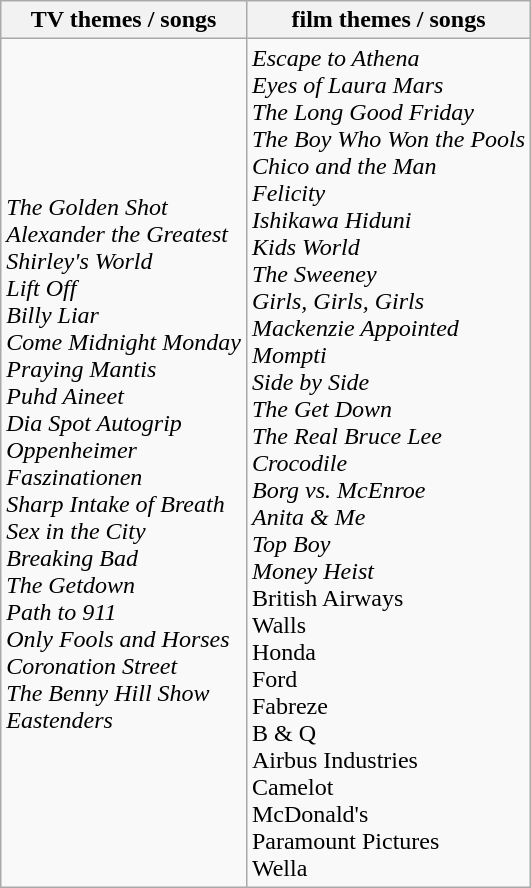<table class=wikitable>
<tr>
<th>TV themes / songs</th>
<th>film themes / songs</th>
</tr>
<tr>
<td><em>The Golden Shot</em><br><em>Alexander the Greatest</em><br><em>Shirley's World</em><br><em>Lift Off</em><br><em>Billy Liar</em><br><em>Come Midnight Monday</em><br><em>Praying Mantis</em><br><em>Puhd Aineet</em><br><em>Dia Spot Autogrip</em><br><em>Oppenheimer</em><br><em>Faszinationen</em><br><em>Sharp Intake of Breath</em><br><em>Sex in the City</em><br><em>Breaking Bad</em><br><em>The Getdown</em><br><em>Path to 911</em><br><em>Only Fools and Horses</em><br><em>Coronation Street</em><br><em>The Benny Hill Show</em><br><em>Eastenders</em></td>
<td><em>Escape to Athena</em><br><em>Eyes of Laura Mars</em><br><em>The Long Good Friday</em><br><em>The Boy Who Won the Pools</em><br><em>Chico and the Man</em><br><em>Felicity</em><br><em>Ishikawa Hiduni</em><br><em>Kids World</em><br><em>The Sweeney</em><br><em>Girls, Girls, Girls</em><br><em>Mackenzie Appointed</em><br><em>Mompti</em><br><em>Side by Side</em><br><em>The Get Down</em><br><em>The Real Bruce Lee</em><br><em>Crocodile</em><br><em>Borg vs. McEnroe</em><br><em>Anita & Me</em><br><em>Top Boy</em><br><em>Money Heist</em><br>British Airways<br>Walls<br>Honda<br>Ford<br>Fabreze<br>B & Q<br>Airbus Industries<br>Camelot<br>McDonald's<br>Paramount Pictures<br>Wella</td>
</tr>
</table>
